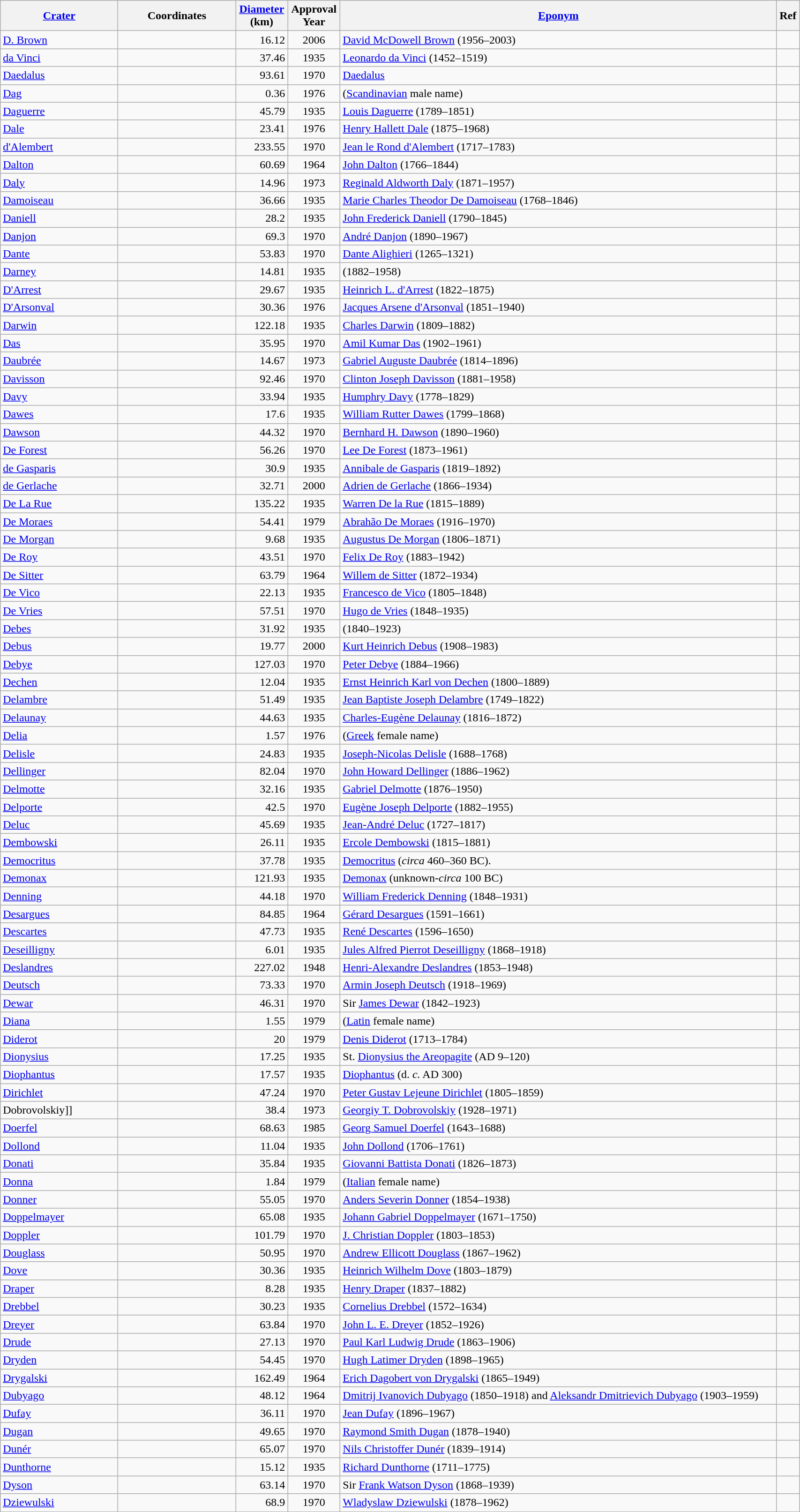<table class="wikitable sortable" style="min-width: 90%">
<tr>
<th style="width:10em"><a href='#'>Crater</a></th>
<th data-sort-type="number" style="width:10em">Coordinates</th>
<th><a href='#'>Diameter</a><br>(km)</th>
<th>Approval<br>Year</th>
<th><a href='#'>Eponym</a></th>
<th>Ref</th>
</tr>
<tr id="D. Brown">
<td><a href='#'>D. Brown</a></td>
<td></td>
<td align=right>16.12</td>
<td align=center>2006</td>
<td><a href='#'>David McDowell Brown</a> (1956–2003)</td>
<td></td>
</tr>
<tr id="da Vinci">
<td><a href='#'>da Vinci</a></td>
<td></td>
<td align=right>37.46</td>
<td align=center>1935</td>
<td><a href='#'>Leonardo da Vinci</a> (1452–1519)</td>
<td></td>
</tr>
<tr id="Daedalus">
<td><a href='#'>Daedalus</a></td>
<td></td>
<td align=right>93.61</td>
<td align=center>1970</td>
<td><a href='#'>Daedalus</a></td>
<td></td>
</tr>
<tr id="Dag">
<td><a href='#'>Dag</a></td>
<td></td>
<td align=right>0.36</td>
<td align=center>1976</td>
<td>(<a href='#'>Scandinavian</a> male name)</td>
<td></td>
</tr>
<tr id="Daguerre">
<td><a href='#'>Daguerre</a></td>
<td></td>
<td align=right>45.79</td>
<td align=center>1935</td>
<td><a href='#'>Louis Daguerre</a> (1789–1851)</td>
<td></td>
</tr>
<tr id="Dale">
<td><a href='#'>Dale</a></td>
<td></td>
<td align=right>23.41</td>
<td align=center>1976</td>
<td><a href='#'>Henry Hallett Dale</a> (1875–1968)</td>
<td></td>
</tr>
<tr id="d'Alembert">
<td><a href='#'>d'Alembert</a></td>
<td></td>
<td align=right>233.55</td>
<td align=center>1970</td>
<td><a href='#'>Jean le Rond d'Alembert</a> (1717–1783)</td>
<td></td>
</tr>
<tr id="Dalton">
<td><a href='#'>Dalton</a></td>
<td></td>
<td align=right>60.69</td>
<td align=center>1964</td>
<td><a href='#'>John Dalton</a> (1766–1844)</td>
<td></td>
</tr>
<tr id="Daly">
<td><a href='#'>Daly</a></td>
<td></td>
<td align=right>14.96</td>
<td align=center>1973</td>
<td><a href='#'>Reginald Aldworth Daly</a> (1871–1957)</td>
<td></td>
</tr>
<tr id="Damoiseau">
<td><a href='#'>Damoiseau</a></td>
<td></td>
<td align=right>36.66</td>
<td align=center>1935</td>
<td><a href='#'>Marie Charles Theodor De Damoiseau</a> (1768–1846)</td>
<td></td>
</tr>
<tr id="Daniell">
<td><a href='#'>Daniell</a></td>
<td></td>
<td align=right>28.2</td>
<td align=center>1935</td>
<td><a href='#'>John Frederick Daniell</a> (1790–1845)</td>
<td></td>
</tr>
<tr id="Danjon">
<td><a href='#'>Danjon</a></td>
<td></td>
<td align=right>69.3</td>
<td align=center>1970</td>
<td><a href='#'>André Danjon</a> (1890–1967)</td>
<td></td>
</tr>
<tr id="Dante">
<td><a href='#'>Dante</a></td>
<td></td>
<td align=right>53.83</td>
<td align=center>1970</td>
<td><a href='#'>Dante Alighieri</a> (1265–1321)</td>
<td></td>
</tr>
<tr id="Darney">
<td><a href='#'>Darney</a></td>
<td></td>
<td align=right>14.81</td>
<td align=center>1935</td>
<td> (1882–1958)</td>
<td></td>
</tr>
<tr id="D'Arrest">
<td><a href='#'>D'Arrest</a></td>
<td></td>
<td align=right>29.67</td>
<td align=center>1935</td>
<td><a href='#'>Heinrich L. d'Arrest</a> (1822–1875)</td>
<td></td>
</tr>
<tr id="D'Arsonval">
<td><a href='#'>D'Arsonval</a></td>
<td></td>
<td align=right>30.36</td>
<td align=center>1976</td>
<td><a href='#'>Jacques Arsene d'Arsonval</a> (1851–1940)</td>
<td></td>
</tr>
<tr id="Darwin">
<td><a href='#'>Darwin</a></td>
<td></td>
<td align=right>122.18</td>
<td align=center>1935</td>
<td><a href='#'>Charles Darwin</a> (1809–1882)</td>
<td></td>
</tr>
<tr id="Das">
<td><a href='#'>Das</a></td>
<td></td>
<td align=right>35.95</td>
<td align=center>1970</td>
<td><a href='#'>Amil Kumar Das</a> (1902–1961)</td>
<td></td>
</tr>
<tr id="Daubrée">
<td><a href='#'>Daubrée</a></td>
<td></td>
<td align=right>14.67</td>
<td align=center>1973</td>
<td><a href='#'>Gabriel Auguste Daubrée</a> (1814–1896)</td>
<td></td>
</tr>
<tr id="Davisson">
<td><a href='#'>Davisson</a></td>
<td></td>
<td align=right>92.46</td>
<td align=center>1970</td>
<td><a href='#'>Clinton Joseph Davisson</a> (1881–1958)</td>
<td></td>
</tr>
<tr id="Davy">
<td><a href='#'>Davy</a></td>
<td></td>
<td align=right>33.94</td>
<td align=center>1935</td>
<td><a href='#'>Humphry Davy</a> (1778–1829)</td>
<td></td>
</tr>
<tr id="Dawes">
<td><a href='#'>Dawes</a></td>
<td></td>
<td align=right>17.6</td>
<td align=center>1935</td>
<td><a href='#'>William Rutter Dawes</a> (1799–1868)</td>
<td></td>
</tr>
<tr id="Dawson">
<td><a href='#'>Dawson</a></td>
<td></td>
<td align=right>44.32</td>
<td align=center>1970</td>
<td><a href='#'>Bernhard H. Dawson</a> (1890–1960)</td>
<td></td>
</tr>
<tr id="De Forest">
<td><a href='#'>De Forest</a></td>
<td></td>
<td align=right>56.26</td>
<td align=center>1970</td>
<td><a href='#'>Lee De Forest</a> (1873–1961)</td>
<td></td>
</tr>
<tr id="de Gasparis">
<td><a href='#'>de Gasparis</a></td>
<td></td>
<td align=right>30.9</td>
<td align=center>1935</td>
<td><a href='#'>Annibale de Gasparis</a> (1819–1892)</td>
<td></td>
</tr>
<tr id="de Gerlache">
<td><a href='#'>de Gerlache</a></td>
<td></td>
<td align=right>32.71</td>
<td align=center>2000</td>
<td><a href='#'>Adrien de Gerlache</a> (1866–1934)</td>
<td></td>
</tr>
<tr id="De La Rue">
<td><a href='#'>De La Rue</a></td>
<td></td>
<td align=right>135.22</td>
<td align=center>1935</td>
<td><a href='#'>Warren De la Rue</a> (1815–1889)</td>
<td></td>
</tr>
<tr id="De Moraes">
<td><a href='#'>De Moraes</a></td>
<td></td>
<td align=right>54.41</td>
<td align=center>1979</td>
<td><a href='#'>Abrahão De Moraes</a> (1916–1970)</td>
<td></td>
</tr>
<tr id="De Morgan">
<td><a href='#'>De Morgan</a></td>
<td></td>
<td align=right>9.68</td>
<td align=center>1935</td>
<td><a href='#'>Augustus De Morgan</a> (1806–1871)</td>
<td></td>
</tr>
<tr id="De Roy">
<td><a href='#'>De Roy</a></td>
<td></td>
<td align=right>43.51</td>
<td align=center>1970</td>
<td><a href='#'>Felix De Roy</a> (1883–1942)</td>
<td></td>
</tr>
<tr id="De Sitter">
<td><a href='#'>De Sitter</a></td>
<td></td>
<td align=right>63.79</td>
<td align=center>1964</td>
<td><a href='#'>Willem de Sitter</a> (1872–1934)</td>
<td></td>
</tr>
<tr id="De Vico">
<td><a href='#'>De Vico</a></td>
<td></td>
<td align=right>22.13</td>
<td align=center>1935</td>
<td><a href='#'>Francesco de Vico</a> (1805–1848)</td>
<td></td>
</tr>
<tr id="De Vries">
<td><a href='#'>De Vries</a></td>
<td></td>
<td align=right>57.51</td>
<td align=center>1970</td>
<td><a href='#'>Hugo de Vries</a> (1848–1935)</td>
<td></td>
</tr>
<tr id="Debes">
<td><a href='#'>Debes</a></td>
<td></td>
<td align=right>31.92</td>
<td align=center>1935</td>
<td> (1840–1923)</td>
<td></td>
</tr>
<tr id="Debus">
<td><a href='#'>Debus</a></td>
<td></td>
<td align=right>19.77</td>
<td align=center>2000</td>
<td><a href='#'>Kurt Heinrich Debus</a> (1908–1983)</td>
<td></td>
</tr>
<tr id="Debye">
<td><a href='#'>Debye</a></td>
<td></td>
<td align=right>127.03</td>
<td align=center>1970</td>
<td><a href='#'>Peter Debye</a> (1884–1966)</td>
<td></td>
</tr>
<tr id="Dechen">
<td><a href='#'>Dechen</a></td>
<td></td>
<td align=right>12.04</td>
<td align=center>1935</td>
<td><a href='#'>Ernst Heinrich Karl von Dechen</a> (1800–1889)</td>
<td></td>
</tr>
<tr id="Delambre">
<td><a href='#'>Delambre</a></td>
<td></td>
<td align=right>51.49</td>
<td align=center>1935</td>
<td><a href='#'>Jean Baptiste Joseph Delambre</a> (1749–1822)</td>
<td></td>
</tr>
<tr id="Delaunay">
<td><a href='#'>Delaunay</a></td>
<td></td>
<td align=right>44.63</td>
<td align=center>1935</td>
<td><a href='#'>Charles-Eugène Delaunay</a> (1816–1872)</td>
<td></td>
</tr>
<tr id="Delia">
<td><a href='#'>Delia</a></td>
<td></td>
<td align=right>1.57</td>
<td align=center>1976</td>
<td>(<a href='#'>Greek</a> female name)</td>
<td></td>
</tr>
<tr id="Delisle">
<td><a href='#'>Delisle</a></td>
<td></td>
<td align=right>24.83</td>
<td align=center>1935</td>
<td><a href='#'>Joseph-Nicolas Delisle</a> (1688–1768)</td>
<td></td>
</tr>
<tr id="Dellinger">
<td><a href='#'>Dellinger</a></td>
<td></td>
<td align=right>82.04</td>
<td align=center>1970</td>
<td><a href='#'>John Howard Dellinger</a> (1886–1962)</td>
<td></td>
</tr>
<tr id="Delmotte">
<td><a href='#'>Delmotte</a></td>
<td></td>
<td align=right>32.16</td>
<td align=center>1935</td>
<td><a href='#'>Gabriel Delmotte</a> (1876–1950)</td>
<td></td>
</tr>
<tr id="Delporte">
<td><a href='#'>Delporte</a></td>
<td></td>
<td align=right>42.5</td>
<td align=center>1970</td>
<td><a href='#'>Eugène Joseph Delporte</a> (1882–1955)</td>
<td></td>
</tr>
<tr id="Deluc">
<td><a href='#'>Deluc</a></td>
<td></td>
<td align=right>45.69</td>
<td align=center>1935</td>
<td><a href='#'>Jean-André Deluc</a> (1727–1817)</td>
<td></td>
</tr>
<tr id="Dembowski">
<td><a href='#'>Dembowski</a></td>
<td></td>
<td align=right>26.11</td>
<td align=center>1935</td>
<td><a href='#'>Ercole Dembowski</a> (1815–1881)</td>
<td></td>
</tr>
<tr id="Democritus">
<td><a href='#'>Democritus</a></td>
<td></td>
<td align=right>37.78</td>
<td align=center>1935</td>
<td><a href='#'>Democritus</a> (<em>circa</em> 460–360 BC).</td>
<td></td>
</tr>
<tr id="Demonax">
<td><a href='#'>Demonax</a></td>
<td></td>
<td align=right>121.93</td>
<td align=center>1935</td>
<td><a href='#'>Demonax</a> (unknown-<em>circa</em> 100 BC)</td>
<td></td>
</tr>
<tr id="Denning">
<td><a href='#'>Denning</a></td>
<td></td>
<td align=right>44.18</td>
<td align=center>1970</td>
<td><a href='#'>William Frederick Denning</a> (1848–1931)</td>
<td></td>
</tr>
<tr id="Desargues">
<td><a href='#'>Desargues</a></td>
<td></td>
<td align=right>84.85</td>
<td align=center>1964</td>
<td><a href='#'>Gérard Desargues</a> (1591–1661)</td>
<td></td>
</tr>
<tr id="Descartes">
<td><a href='#'>Descartes</a></td>
<td></td>
<td align=right>47.73</td>
<td align=center>1935</td>
<td><a href='#'>René Descartes</a> (1596–1650)</td>
<td></td>
</tr>
<tr id="Deseilligny">
<td><a href='#'>Deseilligny</a></td>
<td></td>
<td align=right>6.01</td>
<td align=center>1935</td>
<td><a href='#'>Jules Alfred Pierrot Deseilligny</a> (1868–1918)</td>
<td></td>
</tr>
<tr id="Deslandres">
<td><a href='#'>Deslandres</a></td>
<td></td>
<td align=right>227.02</td>
<td align=center>1948</td>
<td><a href='#'>Henri-Alexandre Deslandres</a> (1853–1948)</td>
<td></td>
</tr>
<tr id="Deutsch">
<td><a href='#'>Deutsch</a></td>
<td></td>
<td align=right>73.33</td>
<td align=center>1970</td>
<td><a href='#'>Armin Joseph Deutsch</a> (1918–1969)</td>
<td></td>
</tr>
<tr id="Dewar">
<td><a href='#'>Dewar</a></td>
<td></td>
<td align=right>46.31</td>
<td align=center>1970</td>
<td>Sir <a href='#'>James Dewar</a> (1842–1923)</td>
<td></td>
</tr>
<tr id="Diana">
<td><a href='#'>Diana</a></td>
<td></td>
<td align=right>1.55</td>
<td align=center>1979</td>
<td>(<a href='#'>Latin</a> female name)</td>
<td></td>
</tr>
<tr id="Diderot">
<td><a href='#'>Diderot</a></td>
<td></td>
<td align=right>20</td>
<td align=center>1979</td>
<td><a href='#'>Denis Diderot</a> (1713–1784)</td>
<td></td>
</tr>
<tr id="Dionysius">
<td><a href='#'>Dionysius</a></td>
<td></td>
<td align=right>17.25</td>
<td align=center>1935</td>
<td>St. <a href='#'>Dionysius the Areopagite</a> (AD 9–120)</td>
<td></td>
</tr>
<tr id="Diophantus">
<td><a href='#'>Diophantus</a></td>
<td></td>
<td align=right>17.57</td>
<td align=center>1935</td>
<td><a href='#'>Diophantus</a> (d. <em>c.</em> AD 300)</td>
<td></td>
</tr>
<tr id="Dirichlet">
<td><a href='#'>Dirichlet</a></td>
<td></td>
<td align=right>47.24</td>
<td align=center>1970</td>
<td><a href='#'>Peter Gustav Lejeune Dirichlet</a> (1805–1859)</td>
<td></td>
</tr>
<tr id="Dobrovol'skiy">
<td [[Dobrovol>Dobrovolskiy]]</td>
<td></td>
<td align=right>38.4</td>
<td align=center>1973</td>
<td><a href='#'>Georgiy T. Dobrovolskiy</a> (1928–1971)</td>
<td></td>
</tr>
<tr id="Doerfel">
<td><a href='#'>Doerfel</a></td>
<td></td>
<td align=right>68.63</td>
<td align=center>1985</td>
<td><a href='#'>Georg Samuel Doerfel</a> (1643–1688)</td>
<td></td>
</tr>
<tr id="Dollond">
<td><a href='#'>Dollond</a></td>
<td></td>
<td align=right>11.04</td>
<td align=center>1935</td>
<td><a href='#'>John Dollond</a> (1706–1761)</td>
<td></td>
</tr>
<tr id="Donati">
<td><a href='#'>Donati</a></td>
<td></td>
<td align=right>35.84</td>
<td align=center>1935</td>
<td><a href='#'>Giovanni Battista Donati</a> (1826–1873)</td>
<td></td>
</tr>
<tr id="Donna">
<td><a href='#'>Donna</a></td>
<td></td>
<td align=right>1.84</td>
<td align=center>1979</td>
<td>(<a href='#'>Italian</a> female name)</td>
<td></td>
</tr>
<tr id="Donner">
<td><a href='#'>Donner</a></td>
<td></td>
<td align=right>55.05</td>
<td align=center>1970</td>
<td><a href='#'>Anders Severin Donner</a> (1854–1938)</td>
<td></td>
</tr>
<tr id="Doppelmayer">
<td><a href='#'>Doppelmayer</a></td>
<td></td>
<td align=right>65.08</td>
<td align=center>1935</td>
<td><a href='#'>Johann Gabriel Doppelmayer</a> (1671–1750)</td>
<td></td>
</tr>
<tr id="Doppler">
<td><a href='#'>Doppler</a></td>
<td></td>
<td align=right>101.79</td>
<td align=center>1970</td>
<td><a href='#'>J. Christian Doppler</a> (1803–1853)</td>
<td></td>
</tr>
<tr id="Douglass">
<td><a href='#'>Douglass</a></td>
<td></td>
<td align=right>50.95</td>
<td align=center>1970</td>
<td><a href='#'>Andrew Ellicott Douglass</a> (1867–1962)</td>
<td></td>
</tr>
<tr id="Dove">
<td><a href='#'>Dove</a></td>
<td></td>
<td align=right>30.36</td>
<td align=center>1935</td>
<td><a href='#'>Heinrich Wilhelm Dove</a> (1803–1879)</td>
<td></td>
</tr>
<tr id="Draper">
<td><a href='#'>Draper</a></td>
<td></td>
<td align=right>8.28</td>
<td align=center>1935</td>
<td><a href='#'>Henry Draper</a> (1837–1882)</td>
<td></td>
</tr>
<tr id="Drebbel">
<td><a href='#'>Drebbel</a></td>
<td></td>
<td align=right>30.23</td>
<td align=center>1935</td>
<td><a href='#'>Cornelius Drebbel</a> (1572–1634)</td>
<td></td>
</tr>
<tr id="Dreyer">
<td><a href='#'>Dreyer</a></td>
<td></td>
<td align=right>63.84</td>
<td align=center>1970</td>
<td><a href='#'>John L. E. Dreyer</a> (1852–1926)</td>
<td></td>
</tr>
<tr id="Drude">
<td><a href='#'>Drude</a></td>
<td></td>
<td align=right>27.13</td>
<td align=center>1970</td>
<td><a href='#'>Paul Karl Ludwig Drude</a> (1863–1906)</td>
<td></td>
</tr>
<tr id="Dryden">
<td><a href='#'>Dryden</a></td>
<td></td>
<td align=right>54.45</td>
<td align=center>1970</td>
<td><a href='#'>Hugh Latimer Dryden</a> (1898–1965)</td>
<td></td>
</tr>
<tr id="Drygalski">
<td><a href='#'>Drygalski</a></td>
<td></td>
<td align=right>162.49</td>
<td align=center>1964</td>
<td><a href='#'>Erich Dagobert von Drygalski</a> (1865–1949)</td>
<td></td>
</tr>
<tr id="Dubyago">
<td><a href='#'>Dubyago</a></td>
<td></td>
<td align=right>48.12</td>
<td align=center>1964</td>
<td><a href='#'>Dmitrij Ivanovich Dubyago</a> (1850–1918) and <a href='#'>Aleksandr Dmitrievich Dubyago</a> (1903–1959)</td>
<td></td>
</tr>
<tr id="Dufay">
<td><a href='#'>Dufay</a></td>
<td></td>
<td align=right>36.11</td>
<td align=center>1970</td>
<td><a href='#'>Jean Dufay</a> (1896–1967)</td>
<td></td>
</tr>
<tr id="Dugan">
<td><a href='#'>Dugan</a></td>
<td></td>
<td align=right>49.65</td>
<td align=center>1970</td>
<td><a href='#'>Raymond Smith Dugan</a> (1878–1940)</td>
<td></td>
</tr>
<tr id="Dunér">
<td><a href='#'>Dunér</a></td>
<td></td>
<td align=right>65.07</td>
<td align=center>1970</td>
<td><a href='#'>Nils Christoffer Dunér</a> (1839–1914)</td>
<td></td>
</tr>
<tr id="Dunthorne">
<td><a href='#'>Dunthorne</a></td>
<td></td>
<td align=right>15.12</td>
<td align=center>1935</td>
<td><a href='#'>Richard Dunthorne</a> (1711–1775)</td>
<td></td>
</tr>
<tr id="Dyson">
<td><a href='#'>Dyson</a></td>
<td></td>
<td align=right>63.14</td>
<td align=center>1970</td>
<td>Sir <a href='#'>Frank Watson Dyson</a> (1868–1939)</td>
<td></td>
</tr>
<tr id="Dziewulski">
<td><a href='#'>Dziewulski</a></td>
<td></td>
<td align=right>68.9</td>
<td align=center>1970</td>
<td><a href='#'>Wladyslaw Dziewulski</a> (1878–1962)</td>
<td></td>
</tr>
</table>
